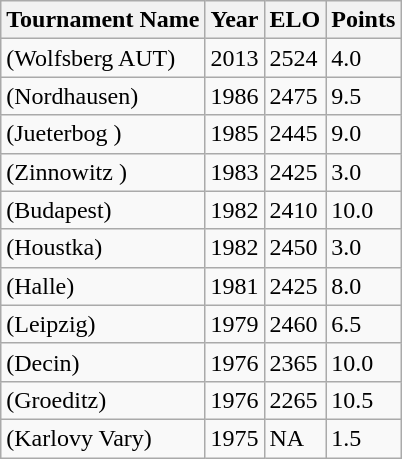<table class="wikitable">
<tr>
<th>Tournament Name</th>
<th>Year</th>
<th>ELO</th>
<th>Points</th>
</tr>
<tr>
<td>(Wolfsberg AUT)</td>
<td>2013</td>
<td>2524</td>
<td>4.0</td>
</tr>
<tr>
<td>(Nordhausen)</td>
<td>1986</td>
<td>2475</td>
<td>9.5</td>
</tr>
<tr>
<td>(Jueterbog )</td>
<td>1985</td>
<td>2445</td>
<td>9.0</td>
</tr>
<tr>
<td>(Zinnowitz )</td>
<td>1983</td>
<td>2425</td>
<td>3.0</td>
</tr>
<tr>
<td> (Budapest)</td>
<td>1982</td>
<td>2410</td>
<td>10.0</td>
</tr>
<tr>
<td>(Houstka)</td>
<td>1982</td>
<td>2450</td>
<td>3.0</td>
</tr>
<tr>
<td> (Halle)</td>
<td>1981</td>
<td>2425</td>
<td>8.0</td>
</tr>
<tr>
<td>(Leipzig)</td>
<td>1979</td>
<td>2460</td>
<td>6.5</td>
</tr>
<tr>
<td> (Decin)</td>
<td>1976</td>
<td>2365</td>
<td>10.0</td>
</tr>
<tr>
<td> (Groeditz)</td>
<td>1976</td>
<td>2265</td>
<td>10.5</td>
</tr>
<tr>
<td> (Karlovy Vary)</td>
<td>1975</td>
<td>NA</td>
<td>1.5</td>
</tr>
</table>
